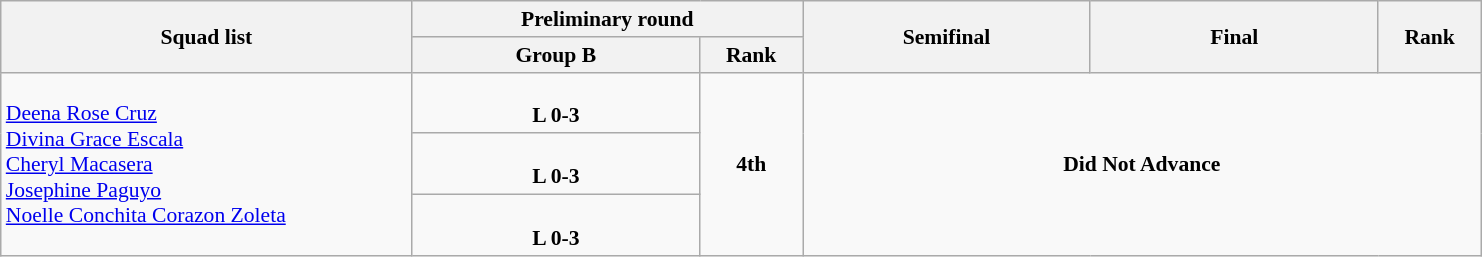<table class="wikitable" style="text-align:left; font-size:90%">
<tr>
<th rowspan="2" width="20%">Squad list</th>
<th colspan="2">Preliminary round</th>
<th rowspan="2" width="14%">Semifinal</th>
<th rowspan="2" width="14%">Final</th>
<th rowspan="2" width="5%">Rank</th>
</tr>
<tr>
<th width="14%">Group B</th>
<th width="5%">Rank</th>
</tr>
<tr>
<td rowspan="3"><a href='#'>Deena Rose Cruz</a> <br> <a href='#'>Divina Grace Escala</a> <br> <a href='#'>Cheryl Macasera</a> <br> <a href='#'>Josephine Paguyo</a> <br> <a href='#'>Noelle Conchita Corazon Zoleta</a></td>
<td align=center><br> <strong>L 0-3</strong></td>
<td rowspan="3" align=center><strong>4th</strong></td>
<td rowspan="3" colspan=3 align=center><strong>Did Not Advance</strong></td>
</tr>
<tr>
<td align=center><br> <strong>L 0-3</strong></td>
</tr>
<tr>
<td align=center><br> <strong>L 0-3</strong></td>
</tr>
</table>
